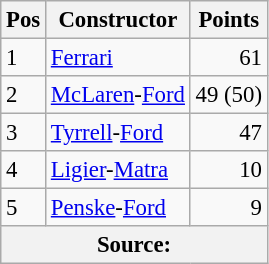<table class="wikitable" style="font-size: 95%;">
<tr>
<th>Pos</th>
<th>Constructor</th>
<th>Points</th>
</tr>
<tr>
<td>1</td>
<td> <a href='#'>Ferrari</a></td>
<td align="right">61</td>
</tr>
<tr>
<td>2</td>
<td> <a href='#'>McLaren</a>-<a href='#'>Ford</a></td>
<td align="right">49 (50)</td>
</tr>
<tr>
<td>3</td>
<td> <a href='#'>Tyrrell</a>-<a href='#'>Ford</a></td>
<td align="right">47</td>
</tr>
<tr>
<td>4</td>
<td> <a href='#'>Ligier</a>-<a href='#'>Matra</a></td>
<td align="right">10</td>
</tr>
<tr>
<td>5</td>
<td> <a href='#'>Penske</a>-<a href='#'>Ford</a></td>
<td align="right">9</td>
</tr>
<tr>
<th colspan=4>Source: </th>
</tr>
</table>
